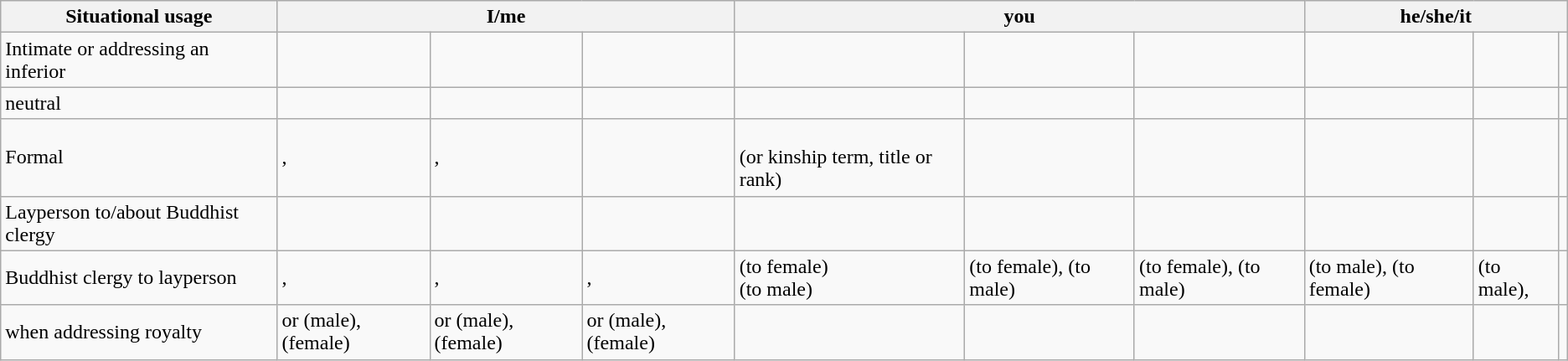<table class="wikitable">
<tr>
<th>Situational usage</th>
<th colspan=3>I/me</th>
<th colspan=3>you</th>
<th colspan=3>he/she/it</th>
</tr>
<tr>
<td>Intimate or addressing an inferior</td>
<td></td>
<td></td>
<td></td>
<td></td>
<td></td>
<td></td>
<td></td>
<td></td>
<td></td>
</tr>
<tr>
<td>neutral</td>
<td></td>
<td></td>
<td></td>
<td></td>
<td></td>
<td></td>
<td></td>
<td></td>
<td></td>
</tr>
<tr>
<td>Formal</td>
<td>, </td>
<td>, </td>
<td><br></td>
<td><br>(or kinship term, title or rank)</td>
<td></td>
<td></td>
<td></td>
<td></td>
<td></td>
</tr>
<tr>
<td>Layperson to/about Buddhist clergy</td>
<td></td>
<td></td>
<td></td>
<td></td>
<td></td>
<td></td>
<td></td>
<td></td>
<td></td>
</tr>
<tr>
<td>Buddhist clergy to layperson</td>
<td>, </td>
<td>, </td>
<td>, </td>
<td> (to female) <br>  (to male)</td>
<td> (to female),  (to male)</td>
<td> (to female),  (to male)</td>
<td> (to male),  (to female)</td>
<td> (to male), </td>
<td> <br> </td>
</tr>
<tr>
<td>when addressing royalty</td>
<td> or  (male),  (female)</td>
<td> or  (male),  (female)</td>
<td> or  (male),  (female)</td>
<td></td>
<td></td>
<td></td>
<td></td>
<td></td>
<td></td>
</tr>
</table>
